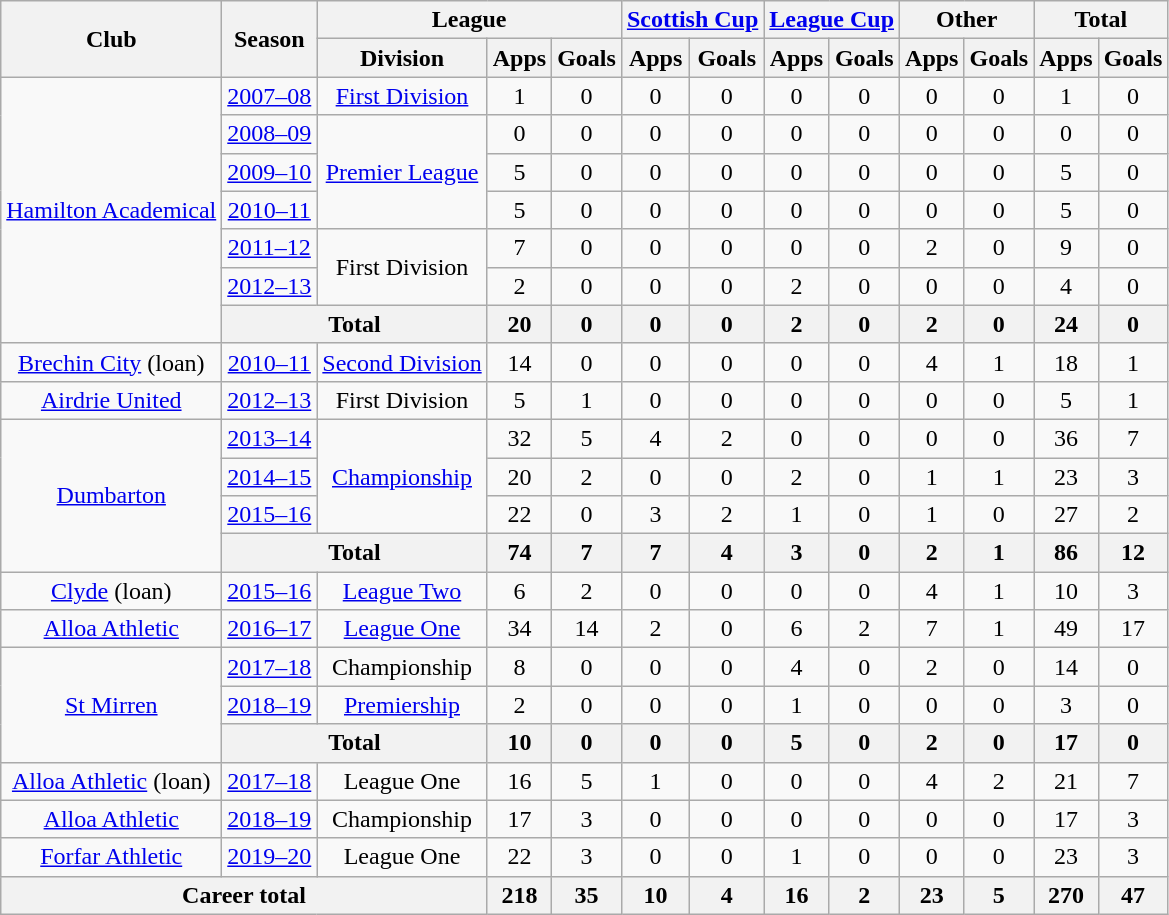<table class="wikitable" style="text-align: center">
<tr>
<th rowspan="2">Club</th>
<th rowspan="2">Season</th>
<th colspan="3">League</th>
<th colspan="2"><a href='#'>Scottish Cup</a></th>
<th colspan="2"><a href='#'>League Cup</a></th>
<th colspan="2">Other</th>
<th colspan="2">Total</th>
</tr>
<tr>
<th>Division</th>
<th>Apps</th>
<th>Goals</th>
<th>Apps</th>
<th>Goals</th>
<th>Apps</th>
<th>Goals</th>
<th>Apps</th>
<th>Goals</th>
<th>Apps</th>
<th>Goals</th>
</tr>
<tr>
<td rowspan="7"><a href='#'>Hamilton Academical</a></td>
<td><a href='#'>2007–08</a></td>
<td><a href='#'>First Division</a></td>
<td>1</td>
<td>0</td>
<td>0</td>
<td>0</td>
<td>0</td>
<td>0</td>
<td>0</td>
<td>0</td>
<td>1</td>
<td>0</td>
</tr>
<tr>
<td><a href='#'>2008–09</a></td>
<td rowspan="3"><a href='#'>Premier League</a></td>
<td>0</td>
<td>0</td>
<td>0</td>
<td>0</td>
<td>0</td>
<td>0</td>
<td>0</td>
<td>0</td>
<td>0</td>
<td>0</td>
</tr>
<tr>
<td><a href='#'>2009–10</a></td>
<td>5</td>
<td>0</td>
<td>0</td>
<td>0</td>
<td>0</td>
<td>0</td>
<td>0</td>
<td>0</td>
<td>5</td>
<td>0</td>
</tr>
<tr>
<td><a href='#'>2010–11</a></td>
<td>5</td>
<td>0</td>
<td>0</td>
<td>0</td>
<td>0</td>
<td>0</td>
<td>0</td>
<td>0</td>
<td>5</td>
<td>0</td>
</tr>
<tr>
<td><a href='#'>2011–12</a></td>
<td rowspan="2">First Division</td>
<td>7</td>
<td>0</td>
<td>0</td>
<td>0</td>
<td>0</td>
<td>0</td>
<td>2</td>
<td>0</td>
<td>9</td>
<td>0</td>
</tr>
<tr>
<td><a href='#'>2012–13</a></td>
<td>2</td>
<td>0</td>
<td>0</td>
<td>0</td>
<td>2</td>
<td>0</td>
<td>0</td>
<td>0</td>
<td>4</td>
<td>0</td>
</tr>
<tr>
<th colspan="2">Total</th>
<th>20</th>
<th>0</th>
<th>0</th>
<th>0</th>
<th>2</th>
<th>0</th>
<th>2</th>
<th>0</th>
<th>24</th>
<th>0</th>
</tr>
<tr>
<td><a href='#'>Brechin City</a> (loan)</td>
<td><a href='#'>2010–11</a></td>
<td><a href='#'>Second Division</a></td>
<td>14</td>
<td>0</td>
<td>0</td>
<td>0</td>
<td>0</td>
<td>0</td>
<td>4</td>
<td>1</td>
<td>18</td>
<td>1</td>
</tr>
<tr>
<td><a href='#'>Airdrie United</a></td>
<td><a href='#'>2012–13</a></td>
<td>First Division</td>
<td>5</td>
<td>1</td>
<td>0</td>
<td>0</td>
<td>0</td>
<td>0</td>
<td>0</td>
<td>0</td>
<td>5</td>
<td>1</td>
</tr>
<tr>
<td rowspan="4"><a href='#'>Dumbarton</a></td>
<td><a href='#'>2013–14</a></td>
<td rowspan="3"><a href='#'>Championship</a></td>
<td>32</td>
<td>5</td>
<td>4</td>
<td>2</td>
<td>0</td>
<td>0</td>
<td>0</td>
<td>0</td>
<td>36</td>
<td>7</td>
</tr>
<tr>
<td><a href='#'>2014–15</a></td>
<td>20</td>
<td>2</td>
<td>0</td>
<td>0</td>
<td>2</td>
<td>0</td>
<td>1</td>
<td>1</td>
<td>23</td>
<td>3</td>
</tr>
<tr>
<td><a href='#'>2015–16</a></td>
<td>22</td>
<td>0</td>
<td>3</td>
<td>2</td>
<td>1</td>
<td>0</td>
<td>1</td>
<td>0</td>
<td>27</td>
<td>2</td>
</tr>
<tr>
<th colspan="2">Total</th>
<th>74</th>
<th>7</th>
<th>7</th>
<th>4</th>
<th>3</th>
<th>0</th>
<th>2</th>
<th>1</th>
<th>86</th>
<th>12</th>
</tr>
<tr>
<td><a href='#'>Clyde</a> (loan)</td>
<td><a href='#'>2015–16</a></td>
<td><a href='#'>League Two</a></td>
<td>6</td>
<td>2</td>
<td>0</td>
<td>0</td>
<td>0</td>
<td>0</td>
<td>4</td>
<td>1</td>
<td>10</td>
<td>3</td>
</tr>
<tr>
<td><a href='#'>Alloa Athletic</a></td>
<td><a href='#'>2016–17</a></td>
<td><a href='#'>League One</a></td>
<td>34</td>
<td>14</td>
<td>2</td>
<td>0</td>
<td>6</td>
<td>2</td>
<td>7</td>
<td>1</td>
<td>49</td>
<td>17</td>
</tr>
<tr>
<td rowspan="3"><a href='#'>St Mirren</a></td>
<td><a href='#'>2017–18</a></td>
<td>Championship</td>
<td>8</td>
<td>0</td>
<td>0</td>
<td>0</td>
<td>4</td>
<td>0</td>
<td>2</td>
<td>0</td>
<td>14</td>
<td>0</td>
</tr>
<tr>
<td><a href='#'>2018–19</a></td>
<td><a href='#'>Premiership</a></td>
<td>2</td>
<td>0</td>
<td>0</td>
<td>0</td>
<td>1</td>
<td>0</td>
<td>0</td>
<td>0</td>
<td>3</td>
<td>0</td>
</tr>
<tr>
<th colspan="2">Total</th>
<th>10</th>
<th>0</th>
<th>0</th>
<th>0</th>
<th>5</th>
<th>0</th>
<th>2</th>
<th>0</th>
<th>17</th>
<th>0</th>
</tr>
<tr>
<td><a href='#'>Alloa Athletic</a> (loan)</td>
<td><a href='#'>2017–18</a></td>
<td>League One</td>
<td>16</td>
<td>5</td>
<td>1</td>
<td>0</td>
<td>0</td>
<td>0</td>
<td>4</td>
<td>2</td>
<td>21</td>
<td>7</td>
</tr>
<tr>
<td><a href='#'>Alloa Athletic</a></td>
<td><a href='#'>2018–19</a></td>
<td>Championship</td>
<td>17</td>
<td>3</td>
<td>0</td>
<td>0</td>
<td>0</td>
<td>0</td>
<td>0</td>
<td>0</td>
<td>17</td>
<td>3</td>
</tr>
<tr>
<td><a href='#'>Forfar Athletic</a></td>
<td><a href='#'>2019–20</a></td>
<td>League One</td>
<td>22</td>
<td>3</td>
<td>0</td>
<td>0</td>
<td>1</td>
<td>0</td>
<td>0</td>
<td>0</td>
<td>23</td>
<td>3</td>
</tr>
<tr>
<th colspan="3">Career total</th>
<th>218</th>
<th>35</th>
<th>10</th>
<th>4</th>
<th>16</th>
<th>2</th>
<th>23</th>
<th>5</th>
<th>270</th>
<th>47</th>
</tr>
</table>
